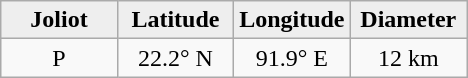<table class="wikitable">
<tr>
<th width="25%" style="background:#eeeeee;">Joliot</th>
<th width="25%" style="background:#eeeeee;">Latitude</th>
<th width="25%" style="background:#eeeeee;">Longitude</th>
<th width="25%" style="background:#eeeeee;">Diameter</th>
</tr>
<tr>
<td align="center">P</td>
<td align="center">22.2° N</td>
<td align="center">91.9° E</td>
<td align="center">12 km</td>
</tr>
</table>
